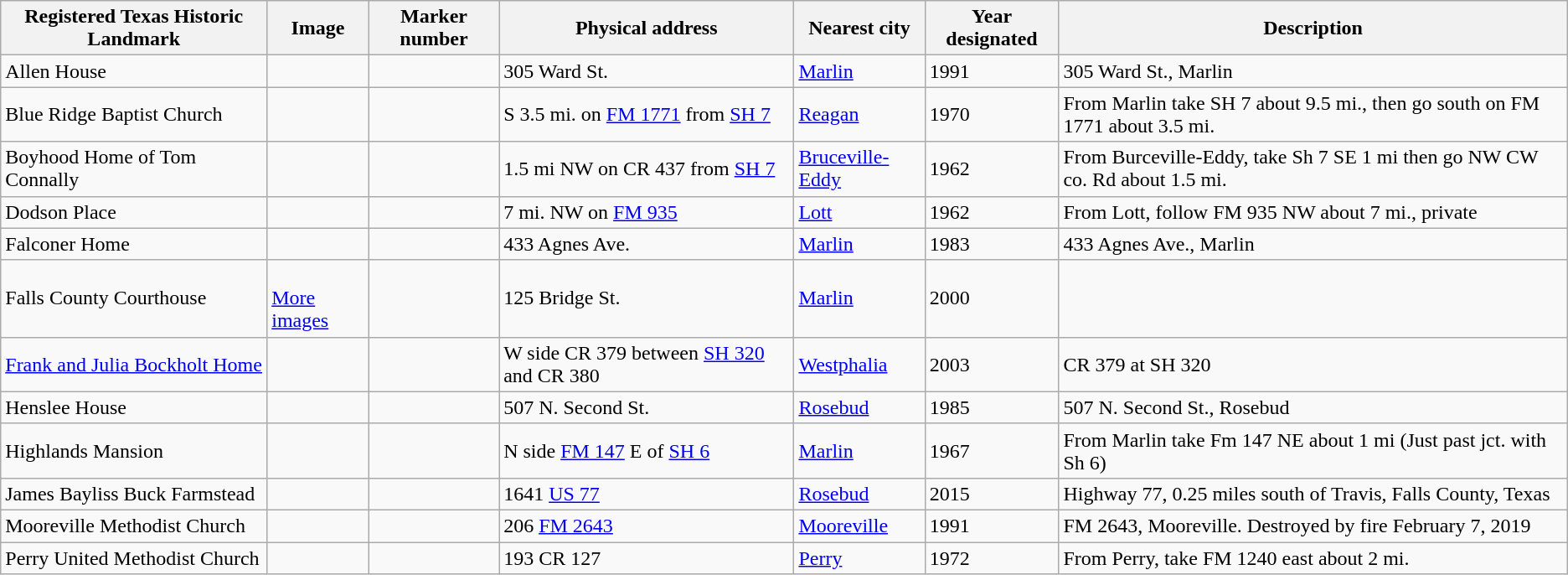<table class="wikitable sortable">
<tr>
<th>Registered Texas Historic Landmark</th>
<th>Image</th>
<th>Marker number</th>
<th>Physical address</th>
<th>Nearest city</th>
<th>Year designated</th>
<th>Description</th>
</tr>
<tr>
<td>Allen House</td>
<td></td>
<td></td>
<td>305 Ward St.<br></td>
<td><a href='#'>Marlin</a></td>
<td>1991</td>
<td>305 Ward St., Marlin</td>
</tr>
<tr>
<td>Blue Ridge Baptist Church</td>
<td></td>
<td></td>
<td>S 3.5 mi. on <a href='#'>FM 1771</a> from <a href='#'>SH 7</a><br></td>
<td><a href='#'>Reagan</a></td>
<td>1970</td>
<td>From Marlin take SH 7 about 9.5 mi., then go south on FM 1771 about 3.5 mi.</td>
</tr>
<tr>
<td>Boyhood Home of Tom Connally</td>
<td></td>
<td></td>
<td>1.5 mi NW on CR 437 from <a href='#'>SH 7</a><br></td>
<td><a href='#'>Bruceville-Eddy</a></td>
<td>1962</td>
<td>From Burceville-Eddy, take Sh 7 SE 1 mi then go NW CW co. Rd about 1.5 mi.</td>
</tr>
<tr>
<td>Dodson Place</td>
<td></td>
<td></td>
<td>7 mi. NW on <a href='#'>FM 935</a> </td>
<td><a href='#'>Lott</a></td>
<td>1962</td>
<td>From Lott, follow FM 935 NW about 7 mi., private</td>
</tr>
<tr>
<td>Falconer Home</td>
<td></td>
<td></td>
<td>433 Agnes Ave.<br></td>
<td><a href='#'>Marlin</a></td>
<td>1983</td>
<td>433 Agnes Ave., Marlin</td>
</tr>
<tr>
<td>Falls County Courthouse</td>
<td><br> <a href='#'>More images</a></td>
<td></td>
<td>125 Bridge St.<br></td>
<td><a href='#'>Marlin</a></td>
<td>2000</td>
<td></td>
</tr>
<tr>
<td><a href='#'>Frank and Julia Bockholt Home</a></td>
<td></td>
<td></td>
<td>W side CR 379 between <a href='#'>SH 320</a> and CR 380<br></td>
<td><a href='#'>Westphalia</a></td>
<td>2003</td>
<td>CR 379 at SH 320</td>
</tr>
<tr>
<td>Henslee House</td>
<td></td>
<td></td>
<td>507 N. Second St.<br></td>
<td><a href='#'>Rosebud</a></td>
<td>1985</td>
<td>507 N. Second St., Rosebud</td>
</tr>
<tr>
<td>Highlands Mansion</td>
<td></td>
<td></td>
<td>N side <a href='#'>FM 147</a> E of <a href='#'>SH 6</a><br></td>
<td><a href='#'>Marlin</a></td>
<td>1967</td>
<td>From Marlin take Fm 147 NE about 1 mi (Just past jct. with Sh 6)</td>
</tr>
<tr>
<td>James Bayliss Buck Farmstead</td>
<td></td>
<td></td>
<td>1641 <a href='#'>US 77</a><br></td>
<td><a href='#'>Rosebud</a></td>
<td>2015</td>
<td>Highway 77, 0.25 miles south of Travis, Falls County, Texas</td>
</tr>
<tr>
<td>Mooreville Methodist Church</td>
<td></td>
<td></td>
<td>206 <a href='#'>FM 2643</a><br></td>
<td><a href='#'>Mooreville</a></td>
<td>1991</td>
<td>FM 2643, Mooreville. Destroyed by fire February 7, 2019</td>
</tr>
<tr>
<td>Perry United Methodist Church</td>
<td></td>
<td></td>
<td>193 CR 127<br></td>
<td><a href='#'>Perry</a></td>
<td>1972</td>
<td>From Perry, take FM 1240 east about 2 mi.</td>
</tr>
</table>
